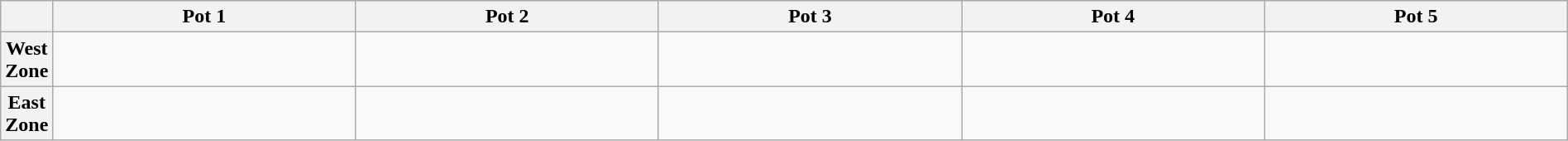<table class="wikitable" style="width:100%;">
<tr>
<th></th>
<th width=20%>Pot 1</th>
<th width=20%>Pot 2</th>
<th width=20%>Pot 3</th>
<th width=20%>Pot 4</th>
<th width=20%>Pot 5</th>
</tr>
<tr>
<th>West Zone</th>
<td valign=top></td>
<td valign=top></td>
<td valign=top></td>
<td valign=top></td>
<td valign=top></td>
</tr>
<tr>
<th>East Zone</th>
<td valign=top></td>
<td valign=top></td>
<td valign=top></td>
<td valign=top></td>
<td valign=top></td>
</tr>
</table>
